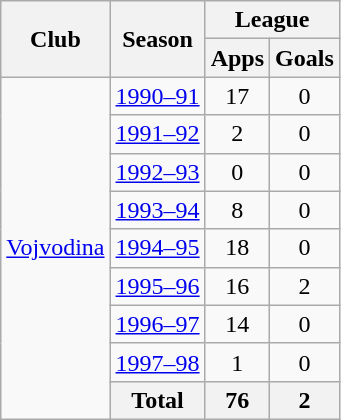<table class="wikitable" style="text-align:center">
<tr>
<th rowspan="2">Club</th>
<th rowspan="2">Season</th>
<th colspan="2">League</th>
</tr>
<tr>
<th>Apps</th>
<th>Goals</th>
</tr>
<tr>
<td rowspan="9"><a href='#'>Vojvodina</a></td>
<td><a href='#'>1990–91</a></td>
<td>17</td>
<td>0</td>
</tr>
<tr>
<td><a href='#'>1991–92</a></td>
<td>2</td>
<td>0</td>
</tr>
<tr>
<td><a href='#'>1992–93</a></td>
<td>0</td>
<td>0</td>
</tr>
<tr>
<td><a href='#'>1993–94</a></td>
<td>8</td>
<td>0</td>
</tr>
<tr>
<td><a href='#'>1994–95</a></td>
<td>18</td>
<td>0</td>
</tr>
<tr>
<td><a href='#'>1995–96</a></td>
<td>16</td>
<td>2</td>
</tr>
<tr>
<td><a href='#'>1996–97</a></td>
<td>14</td>
<td>0</td>
</tr>
<tr>
<td><a href='#'>1997–98</a></td>
<td>1</td>
<td>0</td>
</tr>
<tr>
<th>Total</th>
<th>76</th>
<th>2</th>
</tr>
</table>
